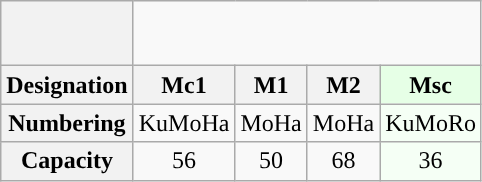<table class="wikitable" style="text-align:center">
<tr style="border-bottom: 4px solid #">
<th></th>
<td colspan="4"> <br><br></td>
</tr>
<tr>
<th>Designation</th>
<th>Mc1</th>
<th>M1</th>
<th>M2</th>
<th style="background:#E6FFE6">Msc</th>
</tr>
<tr>
<th>Numbering</th>
<td>KuMoHa </td>
<td>MoHa </td>
<td>MoHa </td>
<td style="background:#F5FFF5">KuMoRo </td>
</tr>
<tr>
<th>Capacity</th>
<td>56</td>
<td>50</td>
<td>68</td>
<td style="background:#F5FFF5">36</td>
</tr>
</table>
